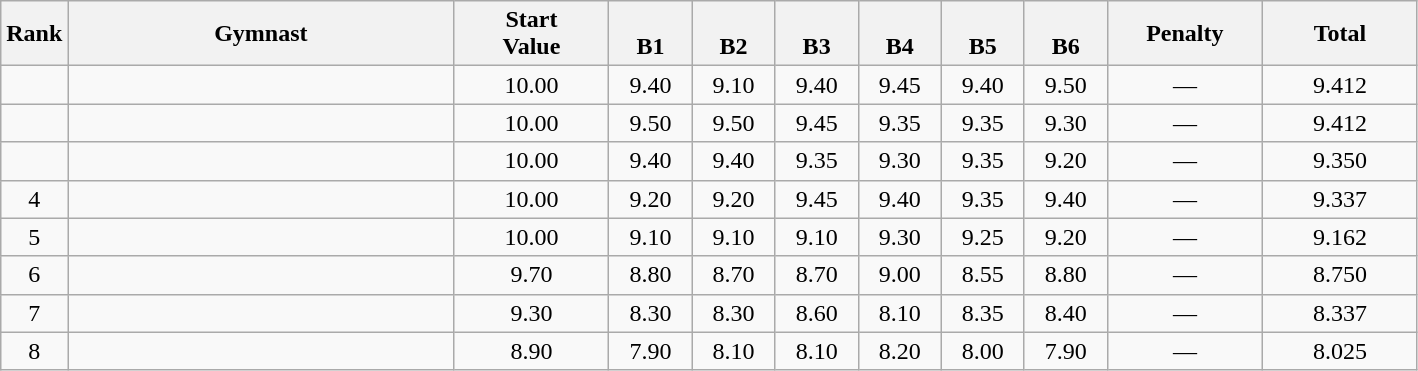<table class="wikitable" style="text-align:center">
<tr>
<th>Rank</th>
<th width=250>Gymnast</th>
<th style="width:6em">Start<br>Value</th>
<th style="vertical-align:bottom; width:3em">B1</th>
<th style="vertical-align:bottom; width:3em">B2</th>
<th style="vertical-align:bottom; width:3em">B3</th>
<th style="vertical-align:bottom; width:3em">B4</th>
<th style="vertical-align:bottom; width:3em">B5</th>
<th style="vertical-align:bottom; width:3em">B6</th>
<th style="width:6em">Penalty</th>
<th style="width:6em">Total</th>
</tr>
<tr>
<td></td>
<td align=left></td>
<td>10.00</td>
<td>9.40</td>
<td>9.10</td>
<td>9.40</td>
<td>9.45</td>
<td>9.40</td>
<td>9.50</td>
<td>—</td>
<td>9.412</td>
</tr>
<tr>
<td></td>
<td align=left></td>
<td>10.00</td>
<td>9.50</td>
<td>9.50</td>
<td>9.45</td>
<td>9.35</td>
<td>9.35</td>
<td>9.30</td>
<td>—</td>
<td>9.412</td>
</tr>
<tr>
<td></td>
<td align=left></td>
<td>10.00</td>
<td>9.40</td>
<td>9.40</td>
<td>9.35</td>
<td>9.30</td>
<td>9.35</td>
<td>9.20</td>
<td>—</td>
<td>9.350</td>
</tr>
<tr>
<td>4</td>
<td align=left></td>
<td>10.00</td>
<td>9.20</td>
<td>9.20</td>
<td>9.45</td>
<td>9.40</td>
<td>9.35</td>
<td>9.40</td>
<td>—</td>
<td>9.337</td>
</tr>
<tr>
<td>5</td>
<td align=left></td>
<td>10.00</td>
<td>9.10</td>
<td>9.10</td>
<td>9.10</td>
<td>9.30</td>
<td>9.25</td>
<td>9.20</td>
<td>—</td>
<td>9.162</td>
</tr>
<tr>
<td>6</td>
<td align=left></td>
<td>9.70</td>
<td>8.80</td>
<td>8.70</td>
<td>8.70</td>
<td>9.00</td>
<td>8.55</td>
<td>8.80</td>
<td>—</td>
<td>8.750</td>
</tr>
<tr>
<td>7</td>
<td align=left></td>
<td>9.30</td>
<td>8.30</td>
<td>8.30</td>
<td>8.60</td>
<td>8.10</td>
<td>8.35</td>
<td>8.40</td>
<td>—</td>
<td>8.337</td>
</tr>
<tr>
<td>8</td>
<td align=left></td>
<td>8.90</td>
<td>7.90</td>
<td>8.10</td>
<td>8.10</td>
<td>8.20</td>
<td>8.00</td>
<td>7.90</td>
<td>—</td>
<td>8.025</td>
</tr>
</table>
